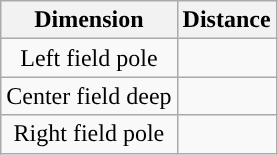<table class="wikitable" style="text-align:center;">
<tr>
<th>Dimension</th>
<th>Distance</th>
</tr>
<tr>
<td>Left field pole</td>
<td></td>
</tr>
<tr>
<td>Center field deep</td>
<td></td>
</tr>
<tr>
<td>Right field pole</td>
<td></td>
</tr>
</table>
